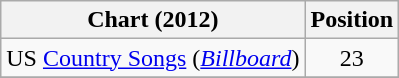<table class="wikitable sortable">
<tr>
<th scope="col">Chart (2012)</th>
<th scope="col">Position</th>
</tr>
<tr>
<td>US <a href='#'>Country Songs</a> (<em><a href='#'>Billboard</a></em>)</td>
<td align="center">23</td>
</tr>
<tr>
</tr>
</table>
